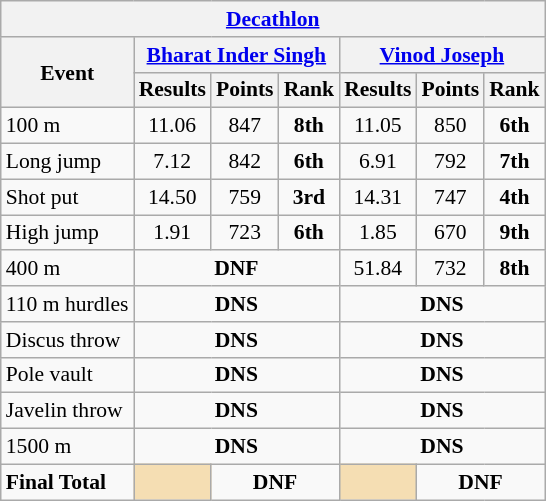<table class=wikitable style="font-size:90%">
<tr>
<th colspan=8><a href='#'>Decathlon</a></th>
</tr>
<tr>
<th rowspan=2>Event</th>
<th colspan=3><a href='#'>Bharat Inder Singh</a></th>
<th colspan=3><a href='#'>Vinod Joseph</a></th>
</tr>
<tr>
<th>Results</th>
<th>Points</th>
<th>Rank</th>
<th>Results</th>
<th>Points</th>
<th>Rank</th>
</tr>
<tr>
<td>100 m</td>
<td align=center>11.06</td>
<td align=center>847</td>
<td align=center><strong>8th</strong></td>
<td align=center>11.05</td>
<td align=center>850</td>
<td align=center><strong>6th</strong></td>
</tr>
<tr>
<td>Long jump</td>
<td align=center>7.12</td>
<td align=center>842</td>
<td align=center><strong>6th</strong></td>
<td align=center>6.91</td>
<td align=center>792</td>
<td align=center><strong>7th</strong></td>
</tr>
<tr>
<td>Shot put</td>
<td align=center>14.50</td>
<td align=center>759</td>
<td align=center><strong>3rd</strong></td>
<td align=center>14.31</td>
<td align=center>747</td>
<td align=center><strong>4th</strong></td>
</tr>
<tr>
<td>High jump</td>
<td align=center>1.91</td>
<td align=center>723</td>
<td align=center><strong>6th</strong></td>
<td align=center>1.85</td>
<td align=center>670</td>
<td align=center><strong>9th</strong></td>
</tr>
<tr>
<td>400 m</td>
<td align=center colspan=3><strong>DNF</strong></td>
<td align=center>51.84</td>
<td align=center>732</td>
<td align=center><strong>8th</strong></td>
</tr>
<tr>
<td>110 m hurdles</td>
<td align=center colspan=3><strong>DNS</strong></td>
<td align=center colspan=3><strong>DNS</strong></td>
</tr>
<tr>
<td>Discus throw</td>
<td align=center colspan=3><strong>DNS</strong></td>
<td align=center colspan=3><strong>DNS</strong></td>
</tr>
<tr>
<td>Pole vault</td>
<td align=center colspan=3><strong>DNS</strong></td>
<td align=center colspan=3><strong>DNS</strong></td>
</tr>
<tr>
<td>Javelin throw</td>
<td align=center colspan=3><strong>DNS</strong></td>
<td align=center colspan=3><strong>DNS</strong></td>
</tr>
<tr>
<td>1500 m</td>
<td align=center colspan=3><strong>DNS</strong></td>
<td align=center colspan=3><strong>DNS</strong></td>
</tr>
<tr>
<td><strong>Final Total</strong></td>
<td bgcolor=wheat></td>
<td align=center colspan=2><strong>DNF</strong></td>
<td bgcolor=wheat></td>
<td align=center colspan=2><strong>DNF</strong></td>
</tr>
</table>
